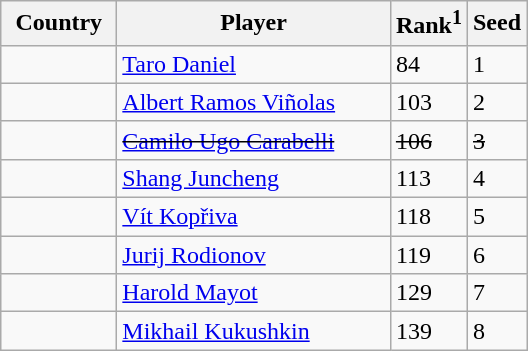<table class="sortable wikitable">
<tr>
<th width="70">Country</th>
<th width="175">Player</th>
<th>Rank<sup>1</sup></th>
<th>Seed</th>
</tr>
<tr>
<td></td>
<td><a href='#'>Taro Daniel</a></td>
<td>84</td>
<td>1</td>
</tr>
<tr>
<td></td>
<td><a href='#'>Albert Ramos Viñolas</a></td>
<td>103</td>
<td>2</td>
</tr>
<tr>
<td><s></s></td>
<td><s><a href='#'>Camilo Ugo Carabelli</a></s></td>
<td><s>106</s></td>
<td><s>3</s></td>
</tr>
<tr>
<td></td>
<td><a href='#'>Shang Juncheng</a></td>
<td>113</td>
<td>4</td>
</tr>
<tr>
<td></td>
<td><a href='#'>Vít Kopřiva</a></td>
<td>118</td>
<td>5</td>
</tr>
<tr>
<td></td>
<td><a href='#'>Jurij Rodionov</a></td>
<td>119</td>
<td>6</td>
</tr>
<tr>
<td></td>
<td><a href='#'>Harold Mayot</a></td>
<td>129</td>
<td>7</td>
</tr>
<tr>
<td></td>
<td><a href='#'>Mikhail Kukushkin</a></td>
<td>139</td>
<td>8</td>
</tr>
</table>
